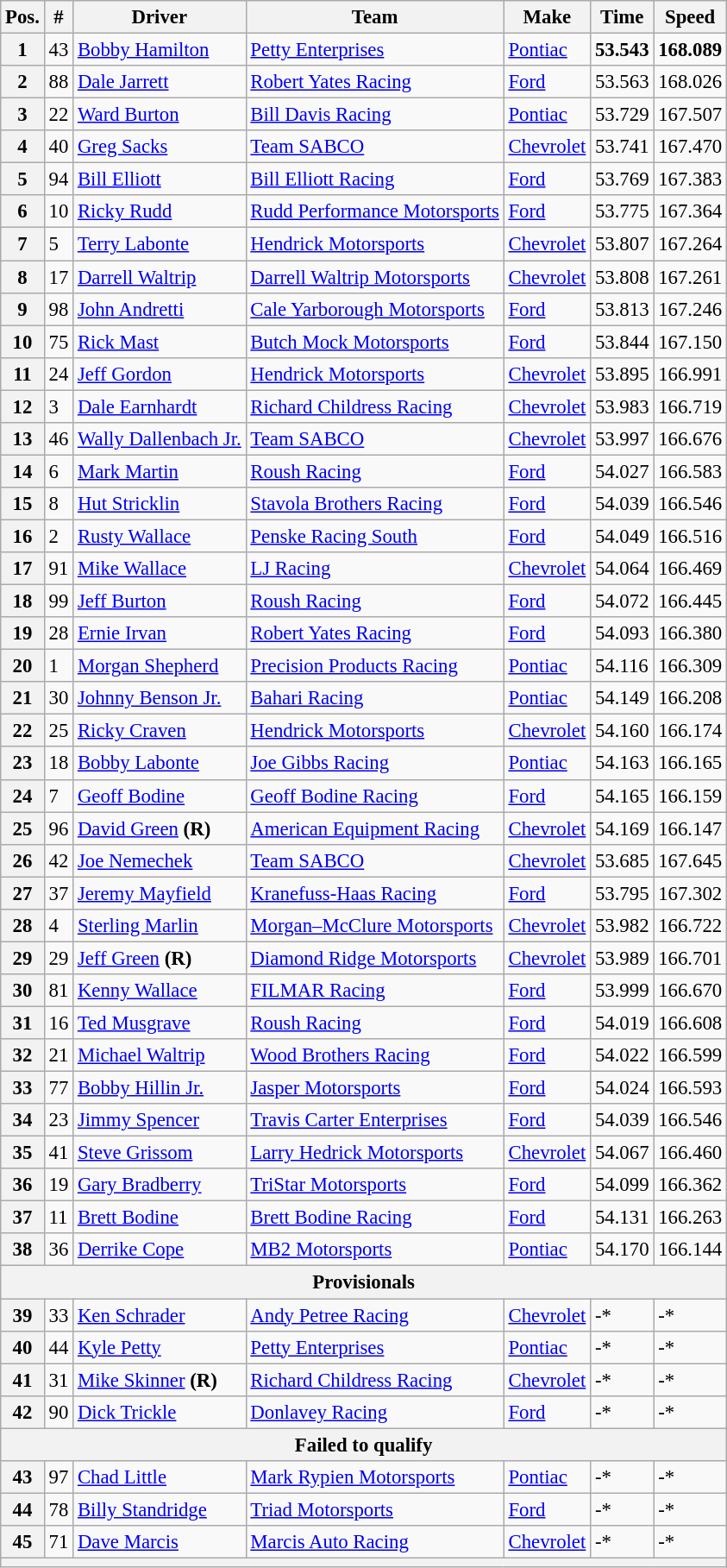<table class="wikitable" style="font-size:95%">
<tr>
<th>Pos.</th>
<th>#</th>
<th>Driver</th>
<th>Team</th>
<th>Make</th>
<th>Time</th>
<th>Speed</th>
</tr>
<tr>
<th>1</th>
<td>43</td>
<td><a href='#'>Bobby Hamilton</a></td>
<td><a href='#'>Petty Enterprises</a></td>
<td><a href='#'>Pontiac</a></td>
<td><strong>53.543</strong></td>
<td><strong>168.089</strong></td>
</tr>
<tr>
<th>2</th>
<td>88</td>
<td><a href='#'>Dale Jarrett</a></td>
<td><a href='#'>Robert Yates Racing</a></td>
<td><a href='#'>Ford</a></td>
<td>53.563</td>
<td>168.026</td>
</tr>
<tr>
<th>3</th>
<td>22</td>
<td><a href='#'>Ward Burton</a></td>
<td><a href='#'>Bill Davis Racing</a></td>
<td><a href='#'>Pontiac</a></td>
<td>53.729</td>
<td>167.507</td>
</tr>
<tr>
<th>4</th>
<td>40</td>
<td><a href='#'>Greg Sacks</a></td>
<td><a href='#'>Team SABCO</a></td>
<td><a href='#'>Chevrolet</a></td>
<td>53.741</td>
<td>167.470</td>
</tr>
<tr>
<th>5</th>
<td>94</td>
<td><a href='#'>Bill Elliott</a></td>
<td><a href='#'>Bill Elliott Racing</a></td>
<td><a href='#'>Ford</a></td>
<td>53.769</td>
<td>167.383</td>
</tr>
<tr>
<th>6</th>
<td>10</td>
<td><a href='#'>Ricky Rudd</a></td>
<td><a href='#'>Rudd Performance Motorsports</a></td>
<td><a href='#'>Ford</a></td>
<td>53.775</td>
<td>167.364</td>
</tr>
<tr>
<th>7</th>
<td>5</td>
<td><a href='#'>Terry Labonte</a></td>
<td><a href='#'>Hendrick Motorsports</a></td>
<td><a href='#'>Chevrolet</a></td>
<td>53.807</td>
<td>167.264</td>
</tr>
<tr>
<th>8</th>
<td>17</td>
<td><a href='#'>Darrell Waltrip</a></td>
<td><a href='#'>Darrell Waltrip Motorsports</a></td>
<td><a href='#'>Chevrolet</a></td>
<td>53.808</td>
<td>167.261</td>
</tr>
<tr>
<th>9</th>
<td>98</td>
<td><a href='#'>John Andretti</a></td>
<td><a href='#'>Cale Yarborough Motorsports</a></td>
<td><a href='#'>Ford</a></td>
<td>53.813</td>
<td>167.246</td>
</tr>
<tr>
<th>10</th>
<td>75</td>
<td><a href='#'>Rick Mast</a></td>
<td><a href='#'>Butch Mock Motorsports</a></td>
<td><a href='#'>Ford</a></td>
<td>53.844</td>
<td>167.150</td>
</tr>
<tr>
<th>11</th>
<td>24</td>
<td><a href='#'>Jeff Gordon</a></td>
<td><a href='#'>Hendrick Motorsports</a></td>
<td><a href='#'>Chevrolet</a></td>
<td>53.895</td>
<td>166.991</td>
</tr>
<tr>
<th>12</th>
<td>3</td>
<td><a href='#'>Dale Earnhardt</a></td>
<td><a href='#'>Richard Childress Racing</a></td>
<td><a href='#'>Chevrolet</a></td>
<td>53.983</td>
<td>166.719</td>
</tr>
<tr>
<th>13</th>
<td>46</td>
<td><a href='#'>Wally Dallenbach Jr.</a></td>
<td><a href='#'>Team SABCO</a></td>
<td><a href='#'>Chevrolet</a></td>
<td>53.997</td>
<td>166.676</td>
</tr>
<tr>
<th>14</th>
<td>6</td>
<td><a href='#'>Mark Martin</a></td>
<td><a href='#'>Roush Racing</a></td>
<td><a href='#'>Ford</a></td>
<td>54.027</td>
<td>166.583</td>
</tr>
<tr>
<th>15</th>
<td>8</td>
<td><a href='#'>Hut Stricklin</a></td>
<td><a href='#'>Stavola Brothers Racing</a></td>
<td><a href='#'>Ford</a></td>
<td>54.039</td>
<td>166.546</td>
</tr>
<tr>
<th>16</th>
<td>2</td>
<td><a href='#'>Rusty Wallace</a></td>
<td><a href='#'>Penske Racing South</a></td>
<td><a href='#'>Ford</a></td>
<td>54.049</td>
<td>166.516</td>
</tr>
<tr>
<th>17</th>
<td>91</td>
<td><a href='#'>Mike Wallace</a></td>
<td><a href='#'>LJ Racing</a></td>
<td><a href='#'>Chevrolet</a></td>
<td>54.064</td>
<td>166.469</td>
</tr>
<tr>
<th>18</th>
<td>99</td>
<td><a href='#'>Jeff Burton</a></td>
<td><a href='#'>Roush Racing</a></td>
<td><a href='#'>Ford</a></td>
<td>54.072</td>
<td>166.445</td>
</tr>
<tr>
<th>19</th>
<td>28</td>
<td><a href='#'>Ernie Irvan</a></td>
<td><a href='#'>Robert Yates Racing</a></td>
<td><a href='#'>Ford</a></td>
<td>54.093</td>
<td>166.380</td>
</tr>
<tr>
<th>20</th>
<td>1</td>
<td><a href='#'>Morgan Shepherd</a></td>
<td><a href='#'>Precision Products Racing</a></td>
<td><a href='#'>Pontiac</a></td>
<td>54.116</td>
<td>166.309</td>
</tr>
<tr>
<th>21</th>
<td>30</td>
<td><a href='#'>Johnny Benson Jr.</a></td>
<td><a href='#'>Bahari Racing</a></td>
<td><a href='#'>Pontiac</a></td>
<td>54.149</td>
<td>166.208</td>
</tr>
<tr>
<th>22</th>
<td>25</td>
<td><a href='#'>Ricky Craven</a></td>
<td><a href='#'>Hendrick Motorsports</a></td>
<td><a href='#'>Chevrolet</a></td>
<td>54.160</td>
<td>166.174</td>
</tr>
<tr>
<th>23</th>
<td>18</td>
<td><a href='#'>Bobby Labonte</a></td>
<td><a href='#'>Joe Gibbs Racing</a></td>
<td><a href='#'>Pontiac</a></td>
<td>54.163</td>
<td>166.165</td>
</tr>
<tr>
<th>24</th>
<td>7</td>
<td><a href='#'>Geoff Bodine</a></td>
<td><a href='#'>Geoff Bodine Racing</a></td>
<td><a href='#'>Ford</a></td>
<td>54.165</td>
<td>166.159</td>
</tr>
<tr>
<th>25</th>
<td>96</td>
<td><a href='#'>David Green</a> <strong>(R)</strong></td>
<td><a href='#'>American Equipment Racing</a></td>
<td><a href='#'>Chevrolet</a></td>
<td>54.169</td>
<td>166.147</td>
</tr>
<tr>
<th>26</th>
<td>42</td>
<td><a href='#'>Joe Nemechek</a></td>
<td><a href='#'>Team SABCO</a></td>
<td><a href='#'>Chevrolet</a></td>
<td>53.685</td>
<td>167.645</td>
</tr>
<tr>
<th>27</th>
<td>37</td>
<td><a href='#'>Jeremy Mayfield</a></td>
<td><a href='#'>Kranefuss-Haas Racing</a></td>
<td><a href='#'>Ford</a></td>
<td>53.795</td>
<td>167.302</td>
</tr>
<tr>
<th>28</th>
<td>4</td>
<td><a href='#'>Sterling Marlin</a></td>
<td><a href='#'>Morgan–McClure Motorsports</a></td>
<td><a href='#'>Chevrolet</a></td>
<td>53.982</td>
<td>166.722</td>
</tr>
<tr>
<th>29</th>
<td>29</td>
<td><a href='#'>Jeff Green</a> <strong>(R)</strong></td>
<td><a href='#'>Diamond Ridge Motorsports</a></td>
<td><a href='#'>Chevrolet</a></td>
<td>53.989</td>
<td>166.701</td>
</tr>
<tr>
<th>30</th>
<td>81</td>
<td><a href='#'>Kenny Wallace</a></td>
<td><a href='#'>FILMAR Racing</a></td>
<td><a href='#'>Ford</a></td>
<td>53.999</td>
<td>166.670</td>
</tr>
<tr>
<th>31</th>
<td>16</td>
<td><a href='#'>Ted Musgrave</a></td>
<td><a href='#'>Roush Racing</a></td>
<td><a href='#'>Ford</a></td>
<td>54.019</td>
<td>166.608</td>
</tr>
<tr>
<th>32</th>
<td>21</td>
<td><a href='#'>Michael Waltrip</a></td>
<td><a href='#'>Wood Brothers Racing</a></td>
<td><a href='#'>Ford</a></td>
<td>54.022</td>
<td>166.599</td>
</tr>
<tr>
<th>33</th>
<td>77</td>
<td><a href='#'>Bobby Hillin Jr.</a></td>
<td><a href='#'>Jasper Motorsports</a></td>
<td><a href='#'>Ford</a></td>
<td>54.024</td>
<td>166.593</td>
</tr>
<tr>
<th>34</th>
<td>23</td>
<td><a href='#'>Jimmy Spencer</a></td>
<td><a href='#'>Travis Carter Enterprises</a></td>
<td><a href='#'>Ford</a></td>
<td>54.039</td>
<td>166.546</td>
</tr>
<tr>
<th>35</th>
<td>41</td>
<td><a href='#'>Steve Grissom</a></td>
<td><a href='#'>Larry Hedrick Motorsports</a></td>
<td><a href='#'>Chevrolet</a></td>
<td>54.067</td>
<td>166.460</td>
</tr>
<tr>
<th>36</th>
<td>19</td>
<td><a href='#'>Gary Bradberry</a></td>
<td><a href='#'>TriStar Motorsports</a></td>
<td><a href='#'>Ford</a></td>
<td>54.099</td>
<td>166.362</td>
</tr>
<tr>
<th>37</th>
<td>11</td>
<td><a href='#'>Brett Bodine</a></td>
<td><a href='#'>Brett Bodine Racing</a></td>
<td><a href='#'>Ford</a></td>
<td>54.131</td>
<td>166.263</td>
</tr>
<tr>
<th>38</th>
<td>36</td>
<td><a href='#'>Derrike Cope</a></td>
<td><a href='#'>MB2 Motorsports</a></td>
<td><a href='#'>Pontiac</a></td>
<td>54.170</td>
<td>166.144</td>
</tr>
<tr>
<th colspan="7">Provisionals</th>
</tr>
<tr>
<th>39</th>
<td>33</td>
<td><a href='#'>Ken Schrader</a></td>
<td><a href='#'>Andy Petree Racing</a></td>
<td><a href='#'>Chevrolet</a></td>
<td>-*</td>
<td>-*</td>
</tr>
<tr>
<th>40</th>
<td>44</td>
<td><a href='#'>Kyle Petty</a></td>
<td><a href='#'>Petty Enterprises</a></td>
<td><a href='#'>Pontiac</a></td>
<td>-*</td>
<td>-*</td>
</tr>
<tr>
<th>41</th>
<td>31</td>
<td><a href='#'>Mike Skinner</a> <strong>(R)</strong></td>
<td><a href='#'>Richard Childress Racing</a></td>
<td><a href='#'>Chevrolet</a></td>
<td>-*</td>
<td>-*</td>
</tr>
<tr>
<th>42</th>
<td>90</td>
<td><a href='#'>Dick Trickle</a></td>
<td><a href='#'>Donlavey Racing</a></td>
<td><a href='#'>Ford</a></td>
<td>-*</td>
<td>-*</td>
</tr>
<tr>
<th colspan="7">Failed to qualify</th>
</tr>
<tr>
<th>43</th>
<td>97</td>
<td><a href='#'>Chad Little</a></td>
<td><a href='#'>Mark Rypien Motorsports</a></td>
<td><a href='#'>Pontiac</a></td>
<td>-*</td>
<td>-*</td>
</tr>
<tr>
<th>44</th>
<td>78</td>
<td><a href='#'>Billy Standridge</a></td>
<td><a href='#'>Triad Motorsports</a></td>
<td><a href='#'>Ford</a></td>
<td>-*</td>
<td>-*</td>
</tr>
<tr>
<th>45</th>
<td>71</td>
<td><a href='#'>Dave Marcis</a></td>
<td><a href='#'>Marcis Auto Racing</a></td>
<td><a href='#'>Chevrolet</a></td>
<td>-*</td>
<td>-*</td>
</tr>
<tr>
<th colspan="7"></th>
</tr>
</table>
